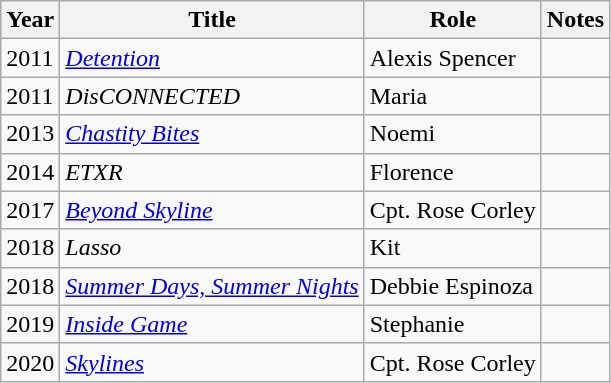<table class="wikitable sortable">
<tr>
<th>Year</th>
<th>Title</th>
<th>Role</th>
<th class="unsortable">Notes</th>
</tr>
<tr>
<td>2011</td>
<td><em><a href='#'>Detention</a></em></td>
<td>Alexis Spencer</td>
<td></td>
</tr>
<tr>
<td>2011</td>
<td><em>DisCONNECTED</em></td>
<td>Maria</td>
<td></td>
</tr>
<tr>
<td>2013</td>
<td><em><a href='#'>Chastity Bites</a></em></td>
<td>Noemi</td>
<td></td>
</tr>
<tr>
<td>2014</td>
<td><em>ETXR</em></td>
<td>Florence</td>
<td></td>
</tr>
<tr>
<td>2017</td>
<td><em><a href='#'>Beyond Skyline</a></em></td>
<td>Cpt. Rose Corley</td>
<td></td>
</tr>
<tr>
<td>2018</td>
<td><em>Lasso</em></td>
<td>Kit</td>
<td></td>
</tr>
<tr>
<td>2018</td>
<td><em><a href='#'>Summer Days, Summer Nights</a></em></td>
<td>Debbie Espinoza</td>
<td></td>
</tr>
<tr>
<td>2019</td>
<td><em><a href='#'>Inside Game</a></em></td>
<td>Stephanie</td>
<td></td>
</tr>
<tr>
<td>2020</td>
<td><em><a href='#'>Skylines</a></em></td>
<td>Cpt. Rose Corley</td>
<td></td>
</tr>
</table>
